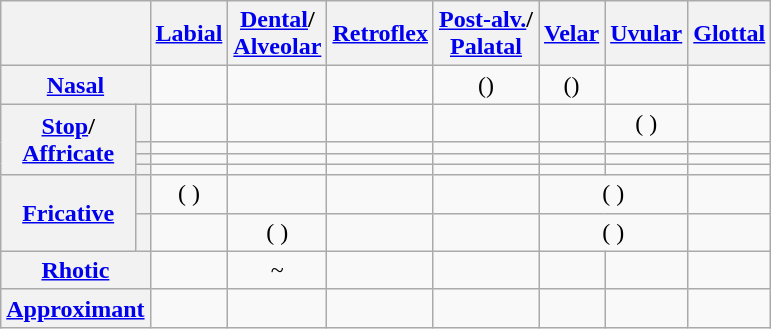<table class="wikitable">
<tr>
<th colspan="2"></th>
<th><a href='#'>Labial</a></th>
<th><a href='#'>Dental</a>/<br><a href='#'>Alveolar</a></th>
<th><a href='#'>Retroflex</a></th>
<th><a href='#'>Post-alv.</a>/<br><a href='#'>Palatal</a></th>
<th><a href='#'>Velar</a></th>
<th><a href='#'>Uvular</a></th>
<th><a href='#'>Glottal</a></th>
</tr>
<tr align=center>
<th colspan="2"><a href='#'>Nasal</a></th>
<td>  </td>
<td>  </td>
<td>  </td>
<td>()  </td>
<td>()  </td>
<td></td>
<td></td>
</tr>
<tr align=center>
<th rowspan="4"><a href='#'>Stop</a>/<br><a href='#'>Affricate</a></th>
<th></th>
<td>  </td>
<td>  </td>
<td>  </td>
<td>  </td>
<td>  </td>
<td>(  )</td>
<td></td>
</tr>
<tr align=center>
<th></th>
<td>  </td>
<td>  </td>
<td>  </td>
<td>  </td>
<td>  </td>
<td></td>
<td></td>
</tr>
<tr align=center>
<th></th>
<td>  </td>
<td>  </td>
<td>  </td>
<td>  </td>
<td>  </td>
<td></td>
<td></td>
</tr>
<tr align=center>
<th></th>
<td> </td>
<td> </td>
<td> </td>
<td> </td>
<td> </td>
<td></td>
<td></td>
</tr>
<tr align=center>
<th rowspan="2"><a href='#'>Fricative</a></th>
<th></th>
<td>(  )</td>
<td>  </td>
<td></td>
<td>  </td>
<td colspan="2">(  )</td>
<td></td>
</tr>
<tr align=center>
<th></th>
<td></td>
<td>(  )</td>
<td></td>
<td></td>
<td colspan="2">(  )</td>
<td>  </td>
</tr>
<tr align=center>
<th colspan="2"><a href='#'>Rhotic</a></th>
<td></td>
<td>~  </td>
<td>  </td>
<td></td>
<td></td>
<td></td>
<td></td>
</tr>
<tr align=center>
<th colspan="2"><a href='#'>Approximant</a></th>
<td>  </td>
<td>  </td>
<td>  </td>
<td>  </td>
<td></td>
<td></td>
<td></td>
</tr>
</table>
